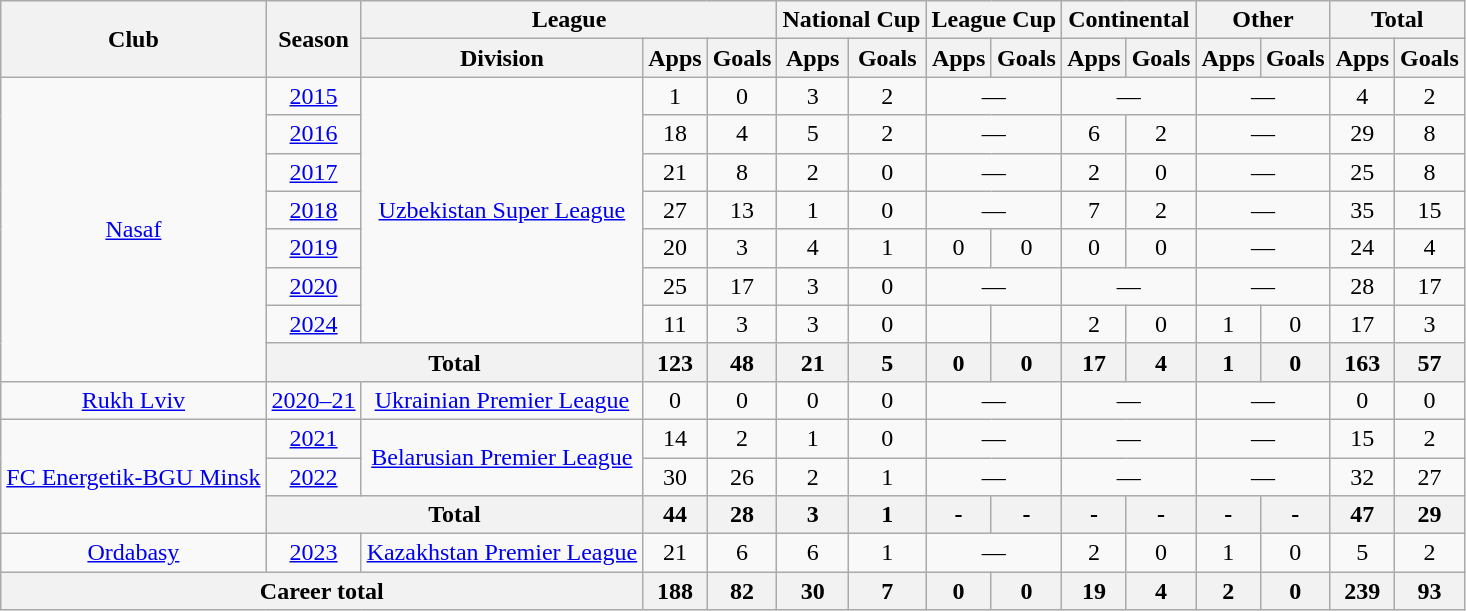<table class="wikitable" style="text-align:center">
<tr>
<th rowspan="2">Club</th>
<th rowspan="2">Season</th>
<th colspan="3">League</th>
<th colspan="2">National Cup</th>
<th colspan="2">League Cup</th>
<th colspan="2">Continental</th>
<th colspan="2">Other</th>
<th colspan="2">Total</th>
</tr>
<tr>
<th>Division</th>
<th>Apps</th>
<th>Goals</th>
<th>Apps</th>
<th>Goals</th>
<th>Apps</th>
<th>Goals</th>
<th>Apps</th>
<th>Goals</th>
<th>Apps</th>
<th>Goals</th>
<th>Apps</th>
<th>Goals</th>
</tr>
<tr>
<td rowspan="8"><a href='#'>Nasaf</a></td>
<td><a href='#'>2015</a></td>
<td rowspan="7"><a href='#'>Uzbekistan Super League</a></td>
<td>1</td>
<td>0</td>
<td>3</td>
<td>2</td>
<td colspan="2">—</td>
<td colspan="2">—</td>
<td colspan="2">—</td>
<td>4</td>
<td>2</td>
</tr>
<tr>
<td><a href='#'>2016</a></td>
<td>18</td>
<td>4</td>
<td>5</td>
<td>2</td>
<td colspan="2">—</td>
<td>6</td>
<td>2</td>
<td colspan="2">—</td>
<td>29</td>
<td>8</td>
</tr>
<tr>
<td><a href='#'>2017</a></td>
<td>21</td>
<td>8</td>
<td>2</td>
<td>0</td>
<td colspan="2">—</td>
<td>2</td>
<td>0</td>
<td colspan="2">—</td>
<td>25</td>
<td>8</td>
</tr>
<tr>
<td><a href='#'>2018</a></td>
<td>27</td>
<td>13</td>
<td>1</td>
<td>0</td>
<td colspan="2">—</td>
<td>7</td>
<td>2</td>
<td colspan="2">—</td>
<td>35</td>
<td>15</td>
</tr>
<tr>
<td><a href='#'>2019</a></td>
<td>20</td>
<td>3</td>
<td>4</td>
<td>1</td>
<td>0</td>
<td>0</td>
<td>0</td>
<td>0</td>
<td colspan="2">—</td>
<td>24</td>
<td>4</td>
</tr>
<tr>
<td><a href='#'>2020</a></td>
<td>25</td>
<td>17</td>
<td>3</td>
<td>0</td>
<td colspan="2">—</td>
<td colspan="2">—</td>
<td colspan="2">—</td>
<td>28</td>
<td>17</td>
</tr>
<tr>
<td><a href='#'>2024</a></td>
<td>11</td>
<td>3</td>
<td>3</td>
<td>0</td>
<td></td>
<td></td>
<td>2</td>
<td>0</td>
<td>1</td>
<td>0</td>
<td>17</td>
<td>3</td>
</tr>
<tr>
<th colspan="2">Total</th>
<th>123</th>
<th>48</th>
<th>21</th>
<th>5</th>
<th>0</th>
<th>0</th>
<th>17</th>
<th>4</th>
<th>1</th>
<th>0</th>
<th>163</th>
<th>57</th>
</tr>
<tr>
<td><a href='#'>Rukh Lviv</a></td>
<td><a href='#'>2020–21</a></td>
<td><a href='#'>Ukrainian Premier League</a></td>
<td>0</td>
<td>0</td>
<td>0</td>
<td>0</td>
<td colspan="2">—</td>
<td colspan="2">—</td>
<td colspan="2">—</td>
<td>0</td>
<td>0</td>
</tr>
<tr>
<td rowspan=3><a href='#'>FC Energetik-BGU Minsk</a></td>
<td><a href='#'>2021</a></td>
<td rowspan="2"><a href='#'>Belarusian Premier League</a></td>
<td>14</td>
<td>2</td>
<td>1</td>
<td>0</td>
<td colspan="2">—</td>
<td colspan="2">—</td>
<td colspan="2">—</td>
<td>15</td>
<td>2</td>
</tr>
<tr>
<td><a href='#'>2022</a></td>
<td>30</td>
<td>26</td>
<td>2</td>
<td>1</td>
<td colspan="2">—</td>
<td colspan="2">—</td>
<td colspan="2">—</td>
<td>32</td>
<td>27</td>
</tr>
<tr>
<th colspan="2">Total</th>
<th>44</th>
<th>28</th>
<th>3</th>
<th>1</th>
<th>-</th>
<th>-</th>
<th>-</th>
<th>-</th>
<th>-</th>
<th>-</th>
<th>47</th>
<th>29</th>
</tr>
<tr>
<td><a href='#'>Ordabasy</a></td>
<td><a href='#'>2023</a></td>
<td><a href='#'>Kazakhstan Premier League</a></td>
<td>21</td>
<td>6</td>
<td>6</td>
<td>1</td>
<td colspan="2">—</td>
<td>2</td>
<td>0</td>
<td>1</td>
<td>0</td>
<td>5</td>
<td>2</td>
</tr>
<tr>
<th colspan="3">Career total</th>
<th>188</th>
<th>82</th>
<th>30</th>
<th>7</th>
<th>0</th>
<th>0</th>
<th>19</th>
<th>4</th>
<th>2</th>
<th>0</th>
<th>239</th>
<th>93</th>
</tr>
</table>
